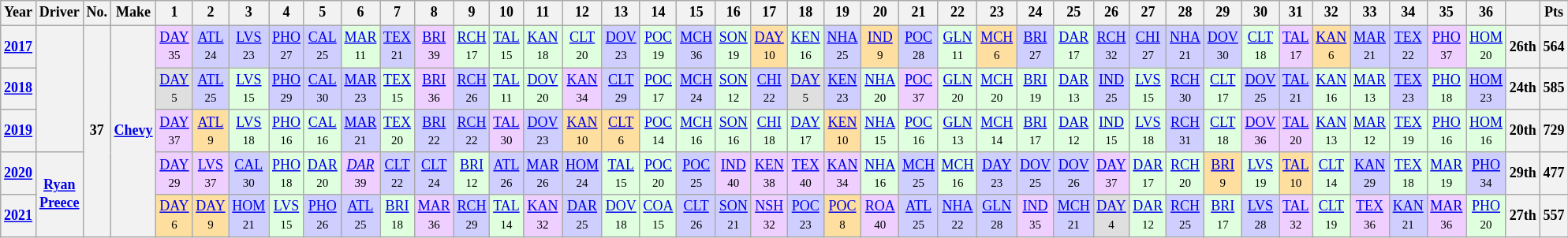<table class="wikitable" style="text-align:center; font-size:75%">
<tr>
<th>Year</th>
<th>Driver</th>
<th>No.</th>
<th>Make</th>
<th>1</th>
<th>2</th>
<th>3</th>
<th>4</th>
<th>5</th>
<th>6</th>
<th>7</th>
<th>8</th>
<th>9</th>
<th>10</th>
<th>11</th>
<th>12</th>
<th>13</th>
<th>14</th>
<th>15</th>
<th>16</th>
<th>17</th>
<th>18</th>
<th>19</th>
<th>20</th>
<th>21</th>
<th>22</th>
<th>23</th>
<th>24</th>
<th>25</th>
<th>26</th>
<th>27</th>
<th>28</th>
<th>29</th>
<th>30</th>
<th>31</th>
<th>32</th>
<th>33</th>
<th>34</th>
<th>35</th>
<th>36</th>
<th></th>
<th>Pts</th>
</tr>
<tr>
<th><a href='#'>2017</a></th>
<th rowspan=3></th>
<th rowspan=5>37</th>
<th rowspan=5><a href='#'>Chevy</a></th>
<td style="background:#EFCFFF;"><a href='#'>DAY</a><br><small>35</small></td>
<td style="background:#CFCFFF;"><a href='#'>ATL</a><br><small>24</small></td>
<td style="background:#CFCFFF;"><a href='#'>LVS</a><br><small>23</small></td>
<td style="background:#CFCFFF;"><a href='#'>PHO</a><br><small>27</small></td>
<td style="background:#CFCFFF;"><a href='#'>CAL</a><br><small>25</small></td>
<td style="background:#DFFFDF;"><a href='#'>MAR</a><br><small>11</small></td>
<td style="background:#CFCFFF;"><a href='#'>TEX</a><br><small>21</small></td>
<td style="background:#EFCFFF;"><a href='#'>BRI</a><br><small>39</small></td>
<td style="background:#DFFFDF;"><a href='#'>RCH</a><br><small>17</small></td>
<td style="background:#DFFFDF;"><a href='#'>TAL</a><br><small>15</small></td>
<td style="background:#DFFFDF;"><a href='#'>KAN</a><br><small>18</small></td>
<td style="background:#DFFFDF;"><a href='#'>CLT</a><br><small>20</small></td>
<td style="background:#CFCFFF;"><a href='#'>DOV</a><br><small>23</small></td>
<td style="background:#DFFFDF;"><a href='#'>POC</a><br><small>19</small></td>
<td style="background:#CFCFFF;"><a href='#'>MCH</a><br><small>36</small></td>
<td style="background:#DFFFDF;"><a href='#'>SON</a><br><small>19</small></td>
<td style="background:#FFDF9F;"><a href='#'>DAY</a><br><small>10</small></td>
<td style="background:#DFFFDF;"><a href='#'>KEN</a><br><small>16</small></td>
<td style="background:#CFCFFF;"><a href='#'>NHA</a><br><small>25</small></td>
<td style="background:#FFDF9F;"><a href='#'>IND</a><br><small>9</small></td>
<td style="background:#CFCFFF;"><a href='#'>POC</a><br><small>28</small></td>
<td style="background:#DFFFDF;"><a href='#'>GLN</a><br><small>11</small></td>
<td style="background:#FFDF9F;"><a href='#'>MCH</a><br><small>6</small></td>
<td style="background:#CFCFFF;"><a href='#'>BRI</a><br><small>27</small></td>
<td style="background:#DFFFDF;"><a href='#'>DAR</a><br><small>17</small></td>
<td style="background:#CFCFFF;"><a href='#'>RCH</a><br><small>32</small></td>
<td style="background:#CFCFFF;"><a href='#'>CHI</a><br><small>27</small></td>
<td style="background:#CFCFFF;"><a href='#'>NHA</a><br><small>21</small></td>
<td style="background:#CFCFFF;"><a href='#'>DOV</a><br><small>30</small></td>
<td style="background:#DFFFDF;"><a href='#'>CLT</a><br><small>18</small></td>
<td style="background:#EFCFFF;"><a href='#'>TAL</a><br><small>17</small></td>
<td style="background:#FFDF9F;"><a href='#'>KAN</a><br><small>6</small></td>
<td style="background:#CFCFFF;"><a href='#'>MAR</a><br><small>21</small></td>
<td style="background:#CFCFFF;"><a href='#'>TEX</a><br><small>22</small></td>
<td style="background:#EFCFFF;"><a href='#'>PHO</a><br><small>37</small></td>
<td style="background:#DFFFDF;"><a href='#'>HOM</a><br><small>20</small></td>
<th>26th</th>
<th>564</th>
</tr>
<tr>
<th><a href='#'>2018</a></th>
<td style="background:#DFDFDF;"><a href='#'>DAY</a><br><small>5</small></td>
<td style="background:#CFCFFF;"><a href='#'>ATL</a><br><small>25</small></td>
<td style="background:#DFFFDF;"><a href='#'>LVS</a><br><small>15</small></td>
<td style="background:#CFCFFF;"><a href='#'>PHO</a><br><small>29</small></td>
<td style="background:#CFCFFF;"><a href='#'>CAL</a><br><small>30</small></td>
<td style="background:#CFCFFF;"><a href='#'>MAR</a><br><small>23</small></td>
<td style="background:#DFFFDF;"><a href='#'>TEX</a><br><small>15</small></td>
<td style="background:#EFCFFF;"><a href='#'>BRI</a><br><small>36</small></td>
<td style="background:#CFCFFF;"><a href='#'>RCH</a><br><small>26</small></td>
<td style="background:#DFFFDF;"><a href='#'>TAL</a><br><small>11</small></td>
<td style="background:#DFFFDF;"><a href='#'>DOV</a><br><small>20</small></td>
<td style="background:#EFCFFF;"><a href='#'>KAN</a><br><small>34</small></td>
<td style="background:#CFCFFF;"><a href='#'>CLT</a><br><small>29</small></td>
<td style="background:#DFFFDF;"><a href='#'>POC</a><br><small>17</small></td>
<td style="background:#CFCFFF;"><a href='#'>MCH</a><br><small>24</small></td>
<td style="background:#DFFFDF;"><a href='#'>SON</a><br><small>12</small></td>
<td style="background:#CFCFFF;"><a href='#'>CHI</a><br><small>22</small></td>
<td style="background:#DFDFDF;"><a href='#'>DAY</a><br><small>5</small></td>
<td style="background:#CFCFFF;"><a href='#'>KEN</a><br><small>23</small></td>
<td style="background:#DFFFDF;"><a href='#'>NHA</a><br><small>20</small></td>
<td style="background:#EFCFFF;"><a href='#'>POC</a><br><small>37</small></td>
<td style="background:#DFFFDF;"><a href='#'>GLN</a><br><small>20</small></td>
<td style="background:#DFFFDF;"><a href='#'>MCH</a><br><small>20</small></td>
<td style="background:#DFFFDF;"><a href='#'>BRI</a><br><small>19</small></td>
<td style="background:#DFFFDF;"><a href='#'>DAR</a><br><small>13</small></td>
<td style="background:#CFCFFF;"><a href='#'>IND</a><br><small>25</small></td>
<td style="background:#DFFFDF;"><a href='#'>LVS</a><br><small>15</small></td>
<td style="background:#CFCFFF;"><a href='#'>RCH</a><br><small>30</small></td>
<td style="background:#DFFFDF;"><a href='#'>CLT</a><br><small>17</small></td>
<td style="background:#CFCFFF;"><a href='#'>DOV</a><br><small>25</small></td>
<td style="background:#CFCFFF;"><a href='#'>TAL</a><br><small>21</small></td>
<td style="background:#DFFFDF;"><a href='#'>KAN</a><br><small>16</small></td>
<td style="background:#DFFFDF;"><a href='#'>MAR</a><br><small>13</small></td>
<td style="background:#CFCFFF;"><a href='#'>TEX</a><br><small>23</small></td>
<td style="background:#DFFFDF;"><a href='#'>PHO</a><br><small>18</small></td>
<td style="background:#CFCFFF;"><a href='#'>HOM</a><br><small>23</small></td>
<th>24th</th>
<th>585</th>
</tr>
<tr>
<th><a href='#'>2019</a></th>
<td style="background:#EFCFFF;"><a href='#'>DAY</a><br><small>37</small></td>
<td style="background:#FFDF9F;"><a href='#'>ATL</a><br><small>9</small></td>
<td style="background:#DFFFDF;"><a href='#'>LVS</a><br><small>18</small></td>
<td style="background:#DFFFDF;"><a href='#'>PHO</a><br><small>16</small></td>
<td style="background:#DFFFDF;"><a href='#'>CAL</a><br><small>16</small></td>
<td style="background:#CFCFFF;"><a href='#'>MAR</a><br><small>21</small></td>
<td style="background:#DFFFDF;"><a href='#'>TEX</a><br><small>20</small></td>
<td style="background:#CFCFFF;"><a href='#'>BRI</a><br><small>22</small></td>
<td style="background:#CFCFFF;"><a href='#'>RCH</a><br><small>22</small></td>
<td style="background:#EFCFFF;"><a href='#'>TAL</a><br><small>30</small></td>
<td style="background:#CFCFFF;"><a href='#'>DOV</a><br><small>23</small></td>
<td style="background:#FFDF9F;"><a href='#'>KAN</a><br><small>10</small></td>
<td style="background:#FFDF9F;"><a href='#'>CLT</a><br><small>6</small></td>
<td style="background:#DFFFDF;"><a href='#'>POC</a><br><small>14</small></td>
<td style="background:#DFFFDF;"><a href='#'>MCH</a><br><small>16</small></td>
<td style="background:#DFFFDF;"><a href='#'>SON</a><br><small>16</small></td>
<td style="background:#DFFFDF;"><a href='#'>CHI</a><br><small>18</small></td>
<td style="background:#DFFFDF;"><a href='#'>DAY</a><br><small>17</small></td>
<td style="background:#FFDF9F;"><a href='#'>KEN</a><br><small>10</small></td>
<td style="background:#DFFFDF;"><a href='#'>NHA</a><br><small>15</small></td>
<td style="background:#DFFFDF;"><a href='#'>POC</a><br><small>16</small></td>
<td style="background:#DFFFDF;"><a href='#'>GLN</a><br><small>13</small></td>
<td style="background:#DFFFDF;"><a href='#'>MCH</a><br><small>14</small></td>
<td style="background:#DFFFDF;"><a href='#'>BRI</a><br><small>17</small></td>
<td style="background:#DFFFDF;"><a href='#'>DAR</a><br><small>12</small></td>
<td style="background:#DFFFDF;"><a href='#'>IND</a><br><small>15</small></td>
<td style="background:#DFFFDF;"><a href='#'>LVS</a><br><small>18</small></td>
<td style="background:#CFCFFF;"><a href='#'>RCH</a><br><small>31</small></td>
<td style="background:#DFFFDF;"><a href='#'>CLT</a><br><small>18</small></td>
<td style="background:#EFCFFF;"><a href='#'>DOV</a><br><small>36</small></td>
<td style="background:#EFCFFF;"><a href='#'>TAL</a><br><small>20</small></td>
<td style="background:#DFFFDF;"><a href='#'>KAN</a><br><small>13</small></td>
<td style="background:#DFFFDF;"><a href='#'>MAR</a><br><small>12</small></td>
<td style="background:#DFFFDF;"><a href='#'>TEX</a><br><small>19</small></td>
<td style="background:#DFFFDF;"><a href='#'>PHO</a><br><small>16</small></td>
<td style="background:#DFFFDF;"><a href='#'>HOM</a><br><small>16</small></td>
<th>20th</th>
<th>729</th>
</tr>
<tr>
<th><a href='#'>2020</a></th>
<th rowspan=2><a href='#'>Ryan Preece</a></th>
<td style="background:#EFCFFF;"><a href='#'>DAY</a><br><small>29</small></td>
<td style="background:#EFCFFF;"><a href='#'>LVS</a><br><small>37</small></td>
<td style="background:#CFCFFF;"><a href='#'>CAL</a><br><small>30</small></td>
<td style="background:#DFFFDF;"><a href='#'>PHO</a><br><small>18</small></td>
<td style="background:#DFFFDF;"><a href='#'>DAR</a><br><small>20</small></td>
<td style="background:#EFCFFF;"><em><a href='#'>DAR</a></em><br><small>39</small></td>
<td style="background:#CFCFFF;"><a href='#'>CLT</a><br><small>22</small></td>
<td style="background:#CFCFFF;"><a href='#'>CLT</a><br><small>24</small></td>
<td style="background:#DFFFDF;"><a href='#'>BRI</a><br><small>12</small></td>
<td style="background:#CFCFFF;"><a href='#'>ATL</a><br><small>26</small></td>
<td style="background:#CFCFFF;"><a href='#'>MAR</a><br><small>26</small></td>
<td style="background:#CFCFFF;"><a href='#'>HOM</a><br><small>24</small></td>
<td style="background:#DFFFDF;"><a href='#'>TAL</a><br><small>15</small></td>
<td style="background:#DFFFDF;"><a href='#'>POC</a><br><small>20</small></td>
<td style="background:#CFCFFF;"><a href='#'>POC</a><br><small>25</small></td>
<td style="background:#EFCFFF;"><a href='#'>IND</a><br><small>40</small></td>
<td style="background:#EFCFFF;"><a href='#'>KEN</a><br><small>38</small></td>
<td style="background:#EFCFFF;"><a href='#'>TEX</a><br><small>40</small></td>
<td style="background:#EFCFFF;"><a href='#'>KAN</a><br><small>34</small></td>
<td style="background:#DFFFDF;"><a href='#'>NHA</a><br><small>16</small></td>
<td style="background:#CFCFFF;"><a href='#'>MCH</a><br><small>25</small></td>
<td style="background:#DFFFDF;"><a href='#'>MCH</a><br><small>16</small></td>
<td style="background:#CFCFFF;"><a href='#'>DAY</a><br><small>23</small></td>
<td style="background:#CFCFFF;"><a href='#'>DOV</a><br><small>25</small></td>
<td style="background:#CFCFFF;"><a href='#'>DOV</a><br><small>26</small></td>
<td style="background:#EFCFFF;"><a href='#'>DAY</a><br><small>37</small></td>
<td style="background:#DFFFDF;"><a href='#'>DAR</a><br><small>17</small></td>
<td style="background:#DFFFDF;"><a href='#'>RCH</a><br><small>20</small></td>
<td style="background:#FFDF9F;"><a href='#'>BRI</a><br><small>9</small></td>
<td style="background:#DFFFDF;"><a href='#'>LVS</a><br><small>19</small></td>
<td style="background:#FFDF9F;"><a href='#'>TAL</a><br><small>10</small></td>
<td style="background:#DFFFDF;"><a href='#'>CLT</a><br><small>14</small></td>
<td style="background:#CFCFFF;"><a href='#'>KAN</a><br><small>29</small></td>
<td style="background:#DFFFDF;"><a href='#'>TEX</a><br><small>18</small></td>
<td style="background:#DFFFDF;"><a href='#'>MAR</a><br><small>19</small></td>
<td style="background:#CFCFFF;"><a href='#'>PHO</a><br><small>34</small></td>
<th>29th</th>
<th>477</th>
</tr>
<tr>
<th><a href='#'>2021</a></th>
<td style="background:#FFDF9F;"><a href='#'>DAY</a><br><small>6</small></td>
<td style="background:#FFDF9F;"><a href='#'>DAY</a><br><small>9</small></td>
<td style="background:#CFCFFF;"><a href='#'>HOM</a><br><small>21</small></td>
<td style="background:#DFFFDF;"><a href='#'>LVS</a><br><small>15</small></td>
<td style="background:#CFCFFF;"><a href='#'>PHO</a><br><small>26</small></td>
<td style="background:#CFCFFF;"><a href='#'>ATL</a><br><small>25</small></td>
<td style="background:#DFFFDF;"><a href='#'>BRI</a><br><small>18</small></td>
<td style="background:#EFCFFF;"><a href='#'>MAR</a><br><small>36</small></td>
<td style="background:#CFCFFF;"><a href='#'>RCH</a><br><small>29</small></td>
<td style="background:#DFFFDF;"><a href='#'>TAL</a><br><small>14</small></td>
<td style="background:#EFCFFF;"><a href='#'>KAN</a><br><small>32</small></td>
<td style="background:#CFCFFF;"><a href='#'>DAR</a><br><small>25</small></td>
<td style="background:#DFFFDF;"><a href='#'>DOV</a><br><small>18</small></td>
<td style="background:#DFFFDF;"><a href='#'>COA</a><br><small>15</small></td>
<td style="background:#CFCFFF;"><a href='#'>CLT</a><br><small>26</small></td>
<td style="background:#CFCFFF;"><a href='#'>SON</a><br><small>21</small></td>
<td style="background:#EFCFFF;"><a href='#'>NSH</a><br><small>32</small></td>
<td style="background:#CFCFFF;"><a href='#'>POC</a><br><small>23</small></td>
<td style="background:#FFDF9F;"><a href='#'>POC</a><br><small>8</small></td>
<td style="background:#EFCFFF;"><a href='#'>ROA</a><br><small>40</small></td>
<td style="background:#CFCFFF;"><a href='#'>ATL</a><br><small>25</small></td>
<td style="background:#CFCFFF;"><a href='#'>NHA</a><br><small>22</small></td>
<td style="background:#CFCFFF;"><a href='#'>GLN</a><br><small>28</small></td>
<td style="background:#EFCFFF;"><a href='#'>IND</a><br><small>35</small></td>
<td style="background:#CFCFFF;"><a href='#'>MCH</a><br><small>21</small></td>
<td style="background:#DFDFDF;"><a href='#'>DAY</a><br><small>4</small></td>
<td style="background:#DFFFDF;"><a href='#'>DAR</a><br><small>12</small></td>
<td style="background:#CFCFFF;"><a href='#'>RCH</a><br><small>25</small></td>
<td style="background:#DFFFDF;"><a href='#'>BRI</a><br><small>17</small></td>
<td style="background:#CFCFFF;"><a href='#'>LVS</a><br><small>28</small></td>
<td style="background:#EFCFFF;"><a href='#'>TAL</a><br><small>32</small></td>
<td style="background:#DFFFDF;"><a href='#'>CLT</a><br><small>19</small></td>
<td style="background:#EFCFFF;"><a href='#'>TEX</a><br><small>36</small></td>
<td style="background:#CFCFFF;"><a href='#'>KAN</a><br><small>21</small></td>
<td style="background:#EFCFFF;"><a href='#'>MAR</a><br><small>36</small></td>
<td style="background:#DFFFDF;"><a href='#'>PHO</a><br><small>20</small></td>
<th>27th</th>
<th>557</th>
</tr>
</table>
